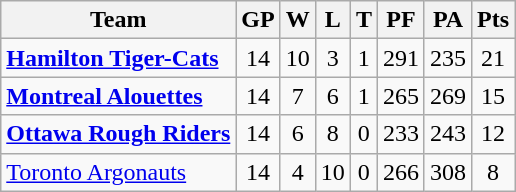<table class="wikitable" style="float:left; margin-right:1em">
<tr>
<th>Team</th>
<th>GP</th>
<th>W</th>
<th>L</th>
<th>T</th>
<th>PF</th>
<th>PA</th>
<th>Pts</th>
</tr>
<tr align="center">
<td align="left"><strong><a href='#'>Hamilton Tiger-Cats</a></strong></td>
<td>14</td>
<td>10</td>
<td>3</td>
<td>1</td>
<td>291</td>
<td>235</td>
<td>21</td>
</tr>
<tr align="center">
<td align="left"><strong><a href='#'>Montreal Alouettes</a></strong></td>
<td>14</td>
<td>7</td>
<td>6</td>
<td>1</td>
<td>265</td>
<td>269</td>
<td>15</td>
</tr>
<tr align="center">
<td align="left"><strong><a href='#'>Ottawa Rough Riders</a></strong></td>
<td>14</td>
<td>6</td>
<td>8</td>
<td>0</td>
<td>233</td>
<td>243</td>
<td>12</td>
</tr>
<tr align="center">
<td align="left"><a href='#'>Toronto Argonauts</a></td>
<td>14</td>
<td>4</td>
<td>10</td>
<td>0</td>
<td>266</td>
<td>308</td>
<td>8</td>
</tr>
</table>
